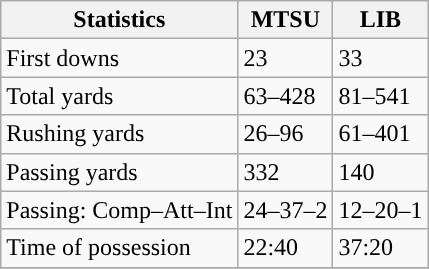<table class="wikitable" style="float: left;">
<tr>
<th>Statistics</th>
<th>MTSU</th>
<th>LIB</th>
</tr>
<tr>
<td>First downs</td>
<td>23</td>
<td>33</td>
</tr>
<tr>
<td>Total yards</td>
<td>63–428</td>
<td>81–541</td>
</tr>
<tr>
<td>Rushing yards</td>
<td>26–96</td>
<td>61–401</td>
</tr>
<tr>
<td>Passing yards</td>
<td>332</td>
<td>140</td>
</tr>
<tr>
<td>Passing: Comp–Att–Int</td>
<td>24–37–2</td>
<td>12–20–1</td>
</tr>
<tr>
<td>Time of possession</td>
<td>22:40</td>
<td>37:20</td>
</tr>
<tr>
</tr>
</table>
